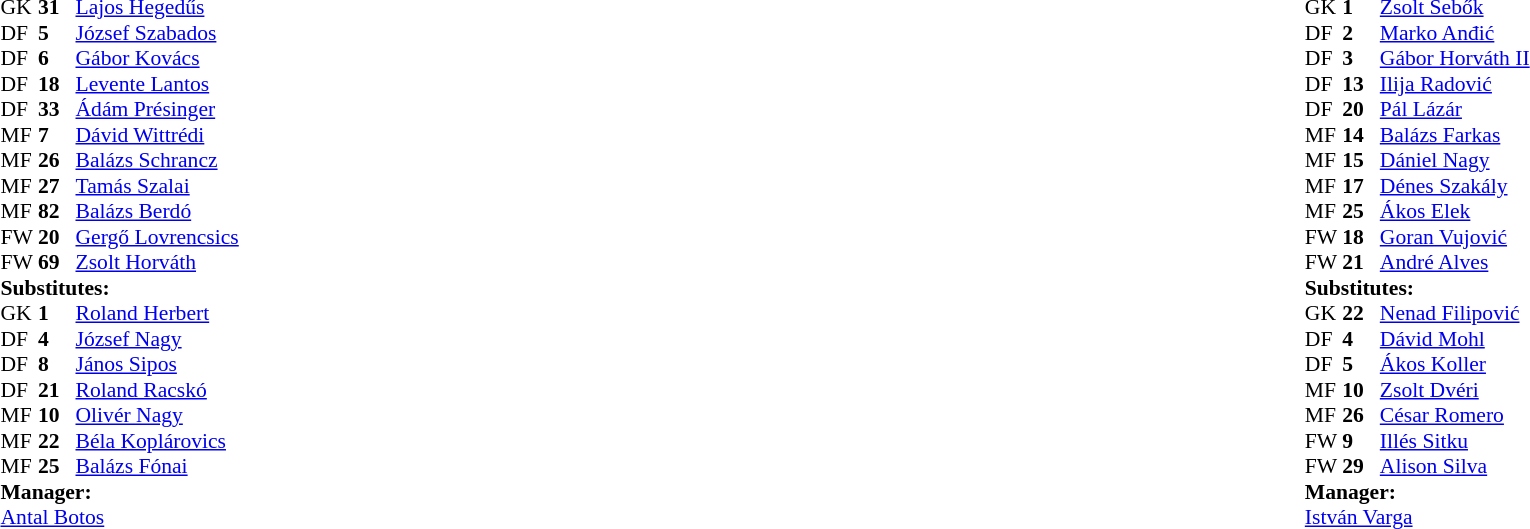<table width="100%">
<tr>
<td valign="top" width="50%"><br><table style="font-size:90%" cellspacing="0" cellpadding="0">
<tr>
<th width=25></th>
<th width=25></th>
</tr>
<tr>
<td>GK</td>
<td><strong>31</strong></td>
<td> <a href='#'>Lajos Hegedűs</a></td>
</tr>
<tr>
<td>DF</td>
<td><strong>5</strong></td>
<td> <a href='#'>József Szabados</a></td>
</tr>
<tr>
<td>DF</td>
<td><strong>6</strong></td>
<td> <a href='#'>Gábor Kovács</a></td>
</tr>
<tr>
<td>DF</td>
<td><strong>18</strong></td>
<td> <a href='#'>Levente Lantos</a></td>
<td></td>
</tr>
<tr>
<td>DF</td>
<td><strong>33</strong></td>
<td> <a href='#'>Ádám Présinger</a></td>
</tr>
<tr>
<td>MF</td>
<td><strong>7</strong></td>
<td> <a href='#'>Dávid Wittrédi</a></td>
</tr>
<tr>
<td>MF</td>
<td><strong>26</strong></td>
<td> <a href='#'>Balázs Schrancz</a></td>
<td></td>
<td></td>
</tr>
<tr>
<td>MF</td>
<td><strong>27</strong></td>
<td> <a href='#'>Tamás Szalai</a></td>
</tr>
<tr>
<td>MF</td>
<td><strong>82</strong></td>
<td> <a href='#'>Balázs Berdó</a></td>
<td></td>
<td></td>
</tr>
<tr>
<td>FW</td>
<td><strong>20</strong></td>
<td> <a href='#'>Gergő Lovrencsics</a></td>
<td></td>
<td></td>
</tr>
<tr>
<td>FW</td>
<td><strong>69</strong></td>
<td> <a href='#'>Zsolt Horváth</a></td>
<td></td>
<td></td>
</tr>
<tr>
<td colspan=3><strong>Substitutes:</strong></td>
</tr>
<tr>
<td>GK</td>
<td><strong>1</strong></td>
<td> <a href='#'>Roland Herbert</a></td>
</tr>
<tr>
<td>DF</td>
<td><strong>4</strong></td>
<td> <a href='#'>József Nagy</a></td>
</tr>
<tr>
<td>DF</td>
<td><strong>8</strong></td>
<td> <a href='#'>János Sipos</a></td>
</tr>
<tr>
<td>DF</td>
<td><strong>21</strong></td>
<td> <a href='#'>Roland Racskó</a></td>
<td></td>
<td></td>
</tr>
<tr>
<td>MF</td>
<td><strong>10</strong></td>
<td> <a href='#'>Olivér Nagy</a></td>
<td></td>
<td></td>
</tr>
<tr>
<td>MF</td>
<td><strong>22</strong></td>
<td> <a href='#'>Béla Koplárovics</a></td>
<td></td>
<td></td>
</tr>
<tr>
<td>MF</td>
<td><strong>25</strong></td>
<td> <a href='#'>Balázs Fónai</a></td>
<td></td>
<td></td>
</tr>
<tr>
<td colspan=3><strong>Manager:</strong></td>
</tr>
<tr>
<td colspan="3"> <a href='#'>Antal Botos</a></td>
</tr>
</table>
</td>
<td valign="top" width="50%"><br><table style="font-size:90%; margin:auto" cellspacing="0" cellpadding="0">
<tr>
<th width=25></th>
<th width=25></th>
</tr>
<tr>
<td>GK</td>
<td><strong>1</strong></td>
<td> <a href='#'>Zsolt Sebők</a></td>
</tr>
<tr>
<td>DF</td>
<td><strong>2</strong></td>
<td> <a href='#'>Marko Anđić</a></td>
<td></td>
</tr>
<tr>
<td>DF</td>
<td><strong>3</strong></td>
<td> <a href='#'>Gábor Horváth II</a></td>
</tr>
<tr>
<td>DF</td>
<td><strong>13</strong></td>
<td> <a href='#'>Ilija Radović</a></td>
</tr>
<tr>
<td>DF</td>
<td><strong>20</strong></td>
<td> <a href='#'>Pál Lázár</a></td>
<td></td>
<td></td>
</tr>
<tr>
<td>MF</td>
<td><strong>14</strong></td>
<td> <a href='#'>Balázs Farkas</a></td>
</tr>
<tr>
<td>MF</td>
<td><strong>15</strong></td>
<td> <a href='#'>Dániel Nagy</a></td>
</tr>
<tr>
<td>MF</td>
<td><strong>17</strong></td>
<td> <a href='#'>Dénes Szakály</a></td>
<td></td>
<td></td>
</tr>
<tr>
<td>MF</td>
<td><strong>25</strong></td>
<td> <a href='#'>Ákos Elek</a></td>
<td></td>
<td></td>
</tr>
<tr>
<td>FW</td>
<td><strong>18</strong></td>
<td> <a href='#'>Goran Vujović</a></td>
<td></td>
<td></td>
</tr>
<tr>
<td>FW</td>
<td><strong>21</strong></td>
<td> <a href='#'>André Alves</a></td>
<td></td>
<td></td>
</tr>
<tr>
<td colspan=3><strong>Substitutes:</strong></td>
</tr>
<tr>
<td>GK</td>
<td><strong>22</strong></td>
<td> <a href='#'>Nenad Filipović</a></td>
</tr>
<tr>
<td>DF</td>
<td><strong>4</strong></td>
<td> <a href='#'>Dávid Mohl</a></td>
<td></td>
<td></td>
</tr>
<tr>
<td>DF</td>
<td><strong>5</strong></td>
<td> <a href='#'>Ákos Koller</a></td>
</tr>
<tr>
<td>MF</td>
<td><strong>10</strong></td>
<td> <a href='#'>Zsolt Dvéri</a></td>
<td></td>
<td></td>
</tr>
<tr>
<td>MF</td>
<td><strong>26</strong></td>
<td> <a href='#'>César Romero</a></td>
<td></td>
<td></td>
</tr>
<tr>
<td>FW</td>
<td><strong>9</strong></td>
<td> <a href='#'>Illés Sitku</a></td>
<td></td>
<td></td>
</tr>
<tr>
<td>FW</td>
<td><strong>29</strong></td>
<td> <a href='#'>Alison Silva</a></td>
<td></td>
<td></td>
</tr>
<tr>
<td colspan=3><strong>Manager:</strong></td>
</tr>
<tr>
<td colspan="3"> <a href='#'>István Varga</a></td>
</tr>
</table>
</td>
</tr>
</table>
